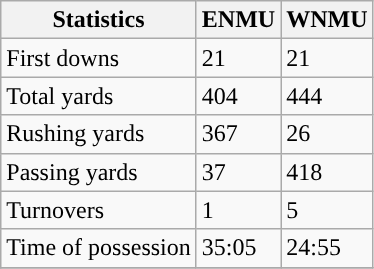<table class="wikitable">
<tr>
<th>Statistics</th>
<th>ENMU</th>
<th>WNMU</th>
</tr>
<tr>
<td>First downs</td>
<td>21</td>
<td>21</td>
</tr>
<tr>
<td>Total yards</td>
<td>404</td>
<td>444</td>
</tr>
<tr>
<td>Rushing yards</td>
<td>367</td>
<td>26</td>
</tr>
<tr>
<td>Passing yards</td>
<td>37</td>
<td>418</td>
</tr>
<tr>
<td>Turnovers</td>
<td>1</td>
<td>5</td>
</tr>
<tr>
<td>Time of possession</td>
<td>35:05</td>
<td>24:55</td>
</tr>
<tr>
</tr>
</table>
